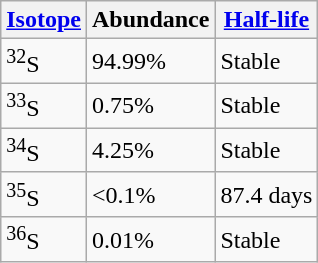<table class="wikitable">
<tr>
<th><a href='#'>Isotope</a></th>
<th>Abundance</th>
<th><a href='#'>Half-life</a></th>
</tr>
<tr>
<td><sup>32</sup>S</td>
<td>94.99%</td>
<td>Stable</td>
</tr>
<tr>
<td><sup>33</sup>S</td>
<td>0.75%</td>
<td>Stable</td>
</tr>
<tr>
<td><sup>34</sup>S</td>
<td>4.25%</td>
<td>Stable</td>
</tr>
<tr>
<td><sup>35</sup>S</td>
<td><0.1%</td>
<td>87.4 days</td>
</tr>
<tr>
<td><sup>36</sup>S</td>
<td>0.01%</td>
<td>Stable</td>
</tr>
</table>
